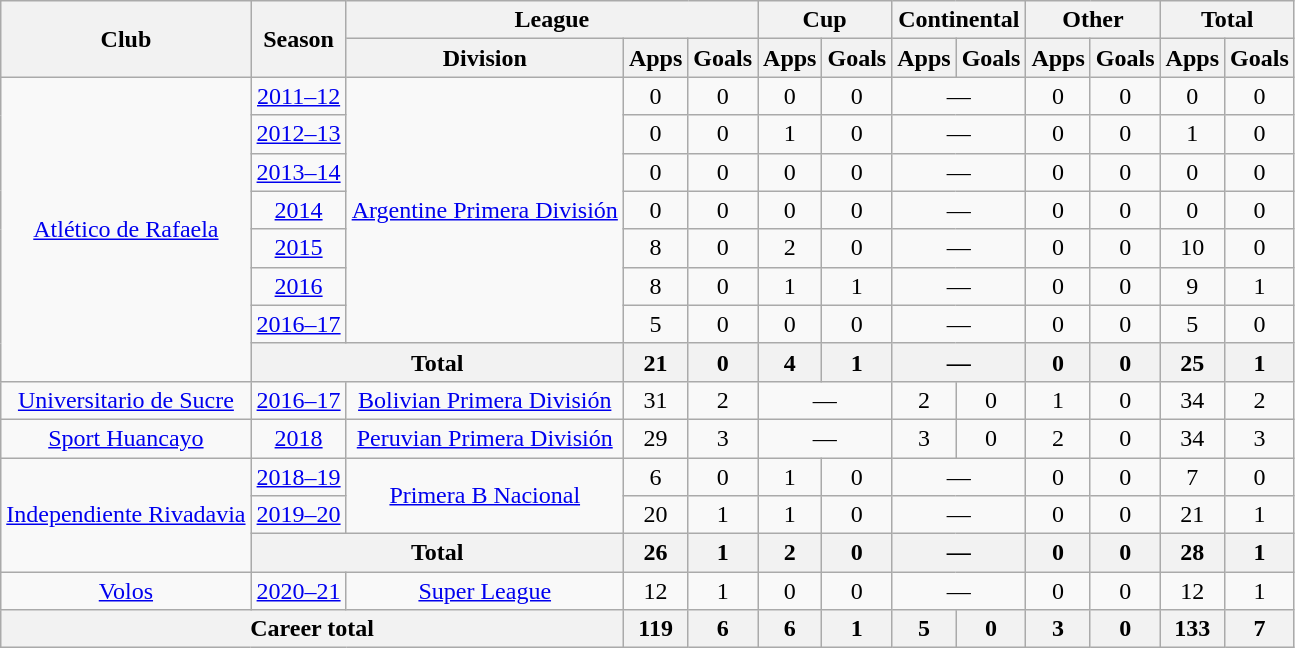<table class="wikitable" style="text-align:center">
<tr>
<th rowspan="2">Club</th>
<th rowspan="2">Season</th>
<th colspan="3">League</th>
<th colspan="2">Cup</th>
<th colspan="2">Continental</th>
<th colspan="2">Other</th>
<th colspan="2">Total</th>
</tr>
<tr>
<th>Division</th>
<th>Apps</th>
<th>Goals</th>
<th>Apps</th>
<th>Goals</th>
<th>Apps</th>
<th>Goals</th>
<th>Apps</th>
<th>Goals</th>
<th>Apps</th>
<th>Goals</th>
</tr>
<tr>
<td rowspan="8"><a href='#'>Atlético de Rafaela</a></td>
<td><a href='#'>2011–12</a></td>
<td rowspan="7"><a href='#'>Argentine Primera División</a></td>
<td>0</td>
<td>0</td>
<td>0</td>
<td>0</td>
<td colspan="2">—</td>
<td>0</td>
<td>0</td>
<td>0</td>
<td>0</td>
</tr>
<tr>
<td><a href='#'>2012–13</a></td>
<td>0</td>
<td>0</td>
<td>1</td>
<td>0</td>
<td colspan="2">—</td>
<td>0</td>
<td>0</td>
<td>1</td>
<td>0</td>
</tr>
<tr>
<td><a href='#'>2013–14</a></td>
<td>0</td>
<td>0</td>
<td>0</td>
<td>0</td>
<td colspan="2">—</td>
<td>0</td>
<td>0</td>
<td>0</td>
<td>0</td>
</tr>
<tr>
<td><a href='#'>2014</a></td>
<td>0</td>
<td>0</td>
<td>0</td>
<td>0</td>
<td colspan="2">—</td>
<td>0</td>
<td>0</td>
<td>0</td>
<td>0</td>
</tr>
<tr>
<td><a href='#'>2015</a></td>
<td>8</td>
<td>0</td>
<td>2</td>
<td>0</td>
<td colspan="2">—</td>
<td>0</td>
<td>0</td>
<td>10</td>
<td>0</td>
</tr>
<tr>
<td><a href='#'>2016</a></td>
<td>8</td>
<td>0</td>
<td>1</td>
<td>1</td>
<td colspan="2">—</td>
<td>0</td>
<td>0</td>
<td>9</td>
<td>1</td>
</tr>
<tr>
<td><a href='#'>2016–17</a></td>
<td>5</td>
<td>0</td>
<td>0</td>
<td>0</td>
<td colspan="2">—</td>
<td>0</td>
<td>0</td>
<td>5</td>
<td>0</td>
</tr>
<tr>
<th colspan="2">Total</th>
<th>21</th>
<th>0</th>
<th>4</th>
<th>1</th>
<th colspan="2">—</th>
<th>0</th>
<th>0</th>
<th>25</th>
<th>1</th>
</tr>
<tr>
<td><a href='#'>Universitario de Sucre</a></td>
<td><a href='#'>2016–17</a></td>
<td><a href='#'>Bolivian Primera División</a></td>
<td>31</td>
<td>2</td>
<td colspan="2">—</td>
<td>2</td>
<td>0</td>
<td>1</td>
<td>0</td>
<td>34</td>
<td>2</td>
</tr>
<tr>
<td><a href='#'>Sport Huancayo</a></td>
<td><a href='#'>2018</a></td>
<td><a href='#'>Peruvian Primera División</a></td>
<td>29</td>
<td>3</td>
<td colspan="2">—</td>
<td>3</td>
<td>0</td>
<td>2</td>
<td>0</td>
<td>34</td>
<td>3</td>
</tr>
<tr>
<td rowspan="3"><a href='#'>Independiente Rivadavia</a></td>
<td><a href='#'>2018–19</a></td>
<td rowspan="2"><a href='#'>Primera B Nacional</a></td>
<td>6</td>
<td>0</td>
<td>1</td>
<td>0</td>
<td colspan="2">—</td>
<td>0</td>
<td>0</td>
<td>7</td>
<td>0</td>
</tr>
<tr>
<td><a href='#'>2019–20</a></td>
<td>20</td>
<td>1</td>
<td>1</td>
<td>0</td>
<td colspan="2">—</td>
<td>0</td>
<td>0</td>
<td>21</td>
<td>1</td>
</tr>
<tr>
<th colspan="2">Total</th>
<th>26</th>
<th>1</th>
<th>2</th>
<th>0</th>
<th colspan="2">—</th>
<th>0</th>
<th>0</th>
<th>28</th>
<th>1</th>
</tr>
<tr>
<td><a href='#'>Volos</a></td>
<td><a href='#'>2020–21</a></td>
<td><a href='#'>Super League</a></td>
<td>12</td>
<td>1</td>
<td>0</td>
<td>0</td>
<td colspan="2">—</td>
<td>0</td>
<td>0</td>
<td>12</td>
<td>1</td>
</tr>
<tr>
<th colspan="3">Career total</th>
<th>119</th>
<th>6</th>
<th>6</th>
<th>1</th>
<th>5</th>
<th>0</th>
<th>3</th>
<th>0</th>
<th>133</th>
<th>7</th>
</tr>
</table>
